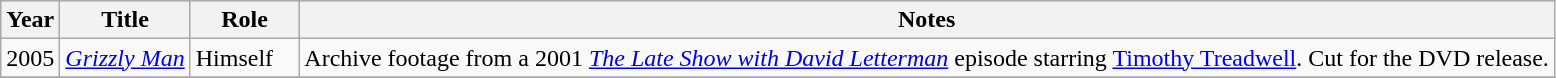<table class="wikitable">
<tr style="background:#ccc; text-align:center;">
<th scope="col">Year</th>
<th scope="col">Title</th>
<th scope="col" width=65>Role</th>
<th scope="col" class="unsortable">Notes</th>
</tr>
<tr>
<td>2005</td>
<td><em><a href='#'>Grizzly Man</a></em></td>
<td>Himself</td>
<td>Archive footage from a 2001 <em><a href='#'>The Late Show with David Letterman</a></em> episode starring <a href='#'>Timothy Treadwell</a>. Cut for the DVD release.</td>
</tr>
<tr>
</tr>
</table>
